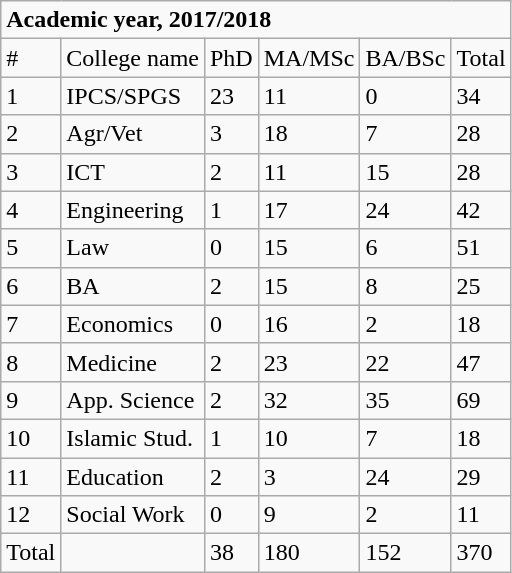<table class="wikitable">
<tr>
<td colspan="7"><strong>Academic year, 2017/2018</strong></td>
</tr>
<tr>
<td>#</td>
<td>College name</td>
<td>PhD</td>
<td>MA/MSc</td>
<td>BA/BSc</td>
<td>Total</td>
</tr>
<tr>
<td>1</td>
<td>IPCS/SPGS</td>
<td>23</td>
<td>11</td>
<td>0</td>
<td>34</td>
</tr>
<tr>
<td>2</td>
<td>Agr/Vet</td>
<td>3</td>
<td>18</td>
<td>7</td>
<td>28</td>
</tr>
<tr>
<td>3</td>
<td>ICT</td>
<td>2</td>
<td>11</td>
<td>15</td>
<td>28</td>
</tr>
<tr>
<td>4</td>
<td>Engineering</td>
<td>1</td>
<td>17</td>
<td>24</td>
<td>42</td>
</tr>
<tr>
<td>5</td>
<td>Law</td>
<td>0</td>
<td>15</td>
<td>6</td>
<td>51</td>
</tr>
<tr>
<td>6</td>
<td>BA</td>
<td>2</td>
<td>15</td>
<td>8</td>
<td>25</td>
</tr>
<tr>
<td>7</td>
<td>Economics</td>
<td>0</td>
<td>16</td>
<td>2</td>
<td>18</td>
</tr>
<tr>
<td>8</td>
<td>Medicine</td>
<td>2</td>
<td>23</td>
<td>22</td>
<td>47</td>
</tr>
<tr>
<td>9</td>
<td>App. Science</td>
<td>2</td>
<td>32</td>
<td>35</td>
<td>69</td>
</tr>
<tr>
<td>10</td>
<td>Islamic Stud.</td>
<td>1</td>
<td>10</td>
<td>7</td>
<td>18</td>
</tr>
<tr>
<td>11</td>
<td>Education</td>
<td>2</td>
<td>3</td>
<td>24</td>
<td>29</td>
</tr>
<tr>
<td>12</td>
<td>Social Work</td>
<td>0</td>
<td>9</td>
<td>2</td>
<td>11</td>
</tr>
<tr>
<td>Total</td>
<td></td>
<td>38</td>
<td>180</td>
<td>152</td>
<td>370</td>
</tr>
</table>
